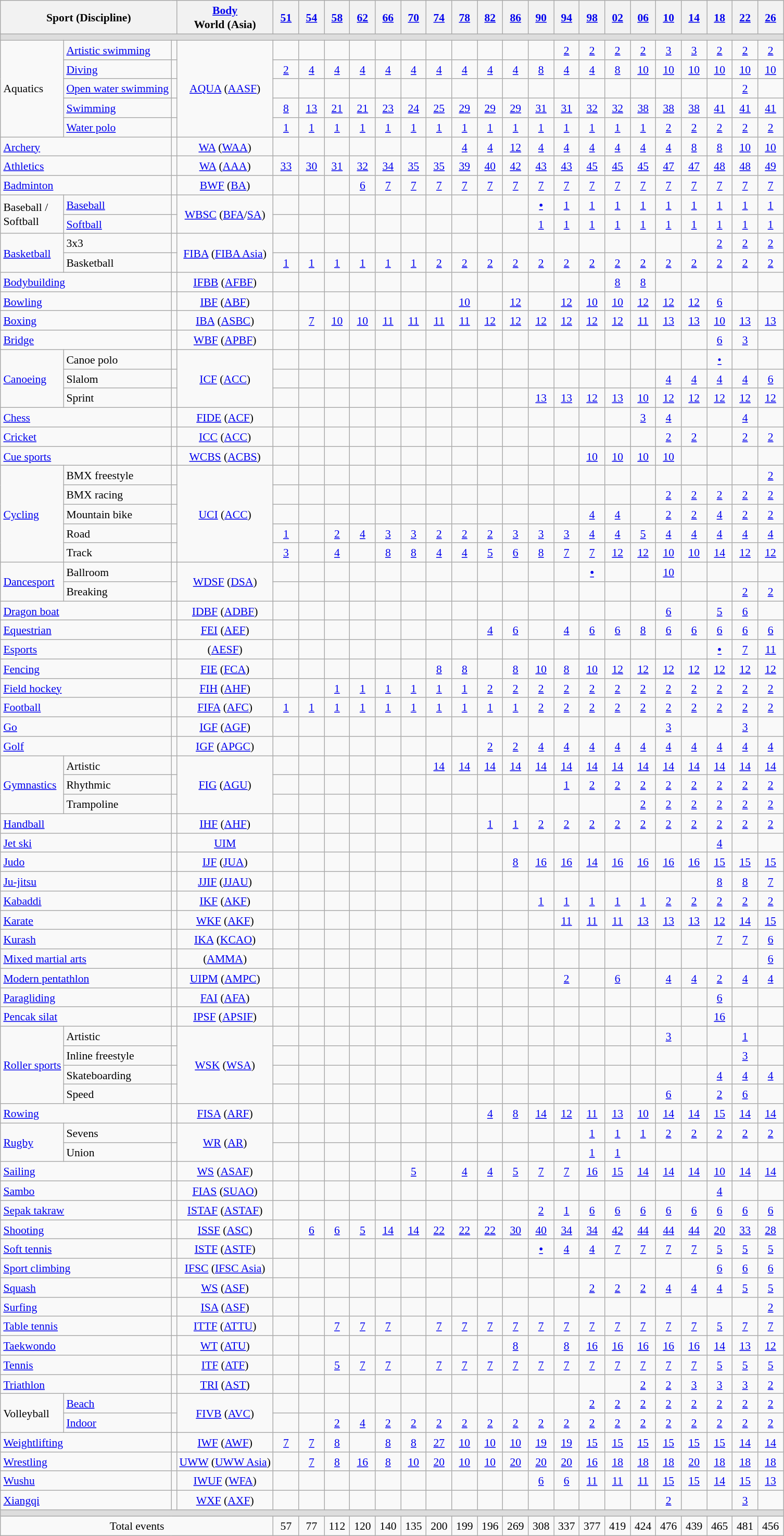<table class="wikitable" style="margin:0.5em auto;font-size:90%;line-height:1.25;text-align:center">
<tr>
<th colspan=3 style="width:15em">Sport (Discipline)</th>
<th><a href='#'>Body</a><br>World (Asia)</th>
<th style="width:1.80em"><a href='#'>51</a></th>
<th style="width:1.80em"><a href='#'>54</a></th>
<th style="width:1.80em"><a href='#'>58</a></th>
<th style="width:1.80em"><a href='#'>62</a></th>
<th style="width:1.80em"><a href='#'>66</a></th>
<th style="width:1.80em"><a href='#'>70</a></th>
<th style="width:1.80em"><a href='#'>74</a></th>
<th style="width:1.80em"><a href='#'>78</a></th>
<th style="width:1.80em"><a href='#'>82</a></th>
<th style="width:1.80em"><a href='#'>86</a></th>
<th style="width:1.80em"><a href='#'>90</a></th>
<th style="width:1.80em"><a href='#'>94</a></th>
<th style="width:1.80em"><a href='#'>98</a></th>
<th style="width:1.80em"><a href='#'>02</a></th>
<th style="width:1.80em"><a href='#'>06</a></th>
<th style="width:1.80em"><a href='#'>10</a></th>
<th style="width:1.80em"><a href='#'>14</a></th>
<th style="width:1.80em"><a href='#'>18</a></th>
<th style="width:1.80em"><a href='#'>22</a></th>
<th style="width:1.80em"><a href='#'>26</a></th>
</tr>
<tr bgcolor="#DDDDDD">
<td colspan=24 style="font-size:0.2em;line-height:1"> </td>
</tr>
<tr>
<td style="text-align:left" rowspan=5>Aquatics</td>
<td style="text-align:left"><a href='#'>Artistic swimming</a></td>
<td></td>
<td rowspan=5><a href='#'>AQUA</a> (<a href='#'>AASF</a>)</td>
<td></td>
<td></td>
<td></td>
<td></td>
<td></td>
<td></td>
<td></td>
<td></td>
<td></td>
<td></td>
<td></td>
<td><a href='#'>2</a></td>
<td><a href='#'>2</a></td>
<td><a href='#'>2</a></td>
<td><a href='#'>2</a></td>
<td><a href='#'>3</a></td>
<td><a href='#'>3</a></td>
<td><a href='#'>2</a></td>
<td><a href='#'>2</a></td>
<td><a href='#'>2</a></td>
</tr>
<tr>
<td style="text-align:left"><a href='#'>Diving</a></td>
<td></td>
<td><a href='#'>2</a></td>
<td><a href='#'>4</a></td>
<td><a href='#'>4</a></td>
<td><a href='#'>4</a></td>
<td><a href='#'>4</a></td>
<td><a href='#'>4</a></td>
<td><a href='#'>4</a></td>
<td><a href='#'>4</a></td>
<td><a href='#'>4</a></td>
<td><a href='#'>4</a></td>
<td><a href='#'>8</a></td>
<td><a href='#'>4</a></td>
<td><a href='#'>4</a></td>
<td><a href='#'>8</a></td>
<td><a href='#'>10</a></td>
<td><a href='#'>10</a></td>
<td><a href='#'>10</a></td>
<td><a href='#'>10</a></td>
<td><a href='#'>10</a></td>
<td><a href='#'>10</a></td>
</tr>
<tr>
<td style="text-align:left"><a href='#'>Open water swimming</a></td>
<td></td>
<td></td>
<td></td>
<td></td>
<td></td>
<td></td>
<td></td>
<td></td>
<td></td>
<td></td>
<td></td>
<td></td>
<td></td>
<td></td>
<td></td>
<td></td>
<td></td>
<td></td>
<td></td>
<td><a href='#'>2</a></td>
<td></td>
</tr>
<tr>
<td style="text-align:left"><a href='#'>Swimming</a></td>
<td></td>
<td><a href='#'>8</a></td>
<td><a href='#'>13</a></td>
<td><a href='#'>21</a></td>
<td><a href='#'>21</a></td>
<td><a href='#'>23</a></td>
<td><a href='#'>24</a></td>
<td><a href='#'>25</a></td>
<td><a href='#'>29</a></td>
<td><a href='#'>29</a></td>
<td><a href='#'>29</a></td>
<td><a href='#'>31</a></td>
<td><a href='#'>31</a></td>
<td><a href='#'>32</a></td>
<td><a href='#'>32</a></td>
<td><a href='#'>38</a></td>
<td><a href='#'>38</a></td>
<td><a href='#'>38</a></td>
<td><a href='#'>41</a></td>
<td><a href='#'>41</a></td>
<td><a href='#'>41</a></td>
</tr>
<tr>
<td style="text-align:left"><a href='#'>Water polo</a></td>
<td></td>
<td><a href='#'>1</a></td>
<td><a href='#'>1</a></td>
<td><a href='#'>1</a></td>
<td><a href='#'>1</a></td>
<td><a href='#'>1</a></td>
<td><a href='#'>1</a></td>
<td><a href='#'>1</a></td>
<td><a href='#'>1</a></td>
<td><a href='#'>1</a></td>
<td><a href='#'>1</a></td>
<td><a href='#'>1</a></td>
<td><a href='#'>1</a></td>
<td><a href='#'>1</a></td>
<td><a href='#'>1</a></td>
<td><a href='#'>1</a></td>
<td><a href='#'>2</a></td>
<td><a href='#'>2</a></td>
<td><a href='#'>2</a></td>
<td><a href='#'>2</a></td>
<td><a href='#'>2</a></td>
</tr>
<tr>
<td style="text-align:left" colspan=2><a href='#'>Archery</a></td>
<td></td>
<td><a href='#'>WA</a> (<a href='#'>WAA</a>)</td>
<td></td>
<td></td>
<td></td>
<td></td>
<td></td>
<td></td>
<td></td>
<td><a href='#'>4</a></td>
<td><a href='#'>4</a></td>
<td><a href='#'>12</a></td>
<td><a href='#'>4</a></td>
<td><a href='#'>4</a></td>
<td><a href='#'>4</a></td>
<td><a href='#'>4</a></td>
<td><a href='#'>4</a></td>
<td><a href='#'>4</a></td>
<td><a href='#'>8</a></td>
<td><a href='#'>8</a></td>
<td><a href='#'>10</a></td>
<td><a href='#'>10</a></td>
</tr>
<tr>
<td style="text-align:left" colspan=2><a href='#'>Athletics</a></td>
<td></td>
<td><a href='#'>WA</a> (<a href='#'>AAA</a>)</td>
<td><a href='#'>33</a></td>
<td><a href='#'>30</a></td>
<td><a href='#'>31</a></td>
<td><a href='#'>32</a></td>
<td><a href='#'>34</a></td>
<td><a href='#'>35</a></td>
<td><a href='#'>35</a></td>
<td><a href='#'>39</a></td>
<td><a href='#'>40</a></td>
<td><a href='#'>42</a></td>
<td><a href='#'>43</a></td>
<td><a href='#'>43</a></td>
<td><a href='#'>45</a></td>
<td><a href='#'>45</a></td>
<td><a href='#'>45</a></td>
<td><a href='#'>47</a></td>
<td><a href='#'>47</a></td>
<td><a href='#'>48</a></td>
<td><a href='#'>48</a></td>
<td><a href='#'>49</a></td>
</tr>
<tr>
<td style="text-align:left" colspan=2><a href='#'>Badminton</a></td>
<td></td>
<td><a href='#'>BWF</a> (<a href='#'>BA</a>)</td>
<td></td>
<td></td>
<td></td>
<td><a href='#'>6</a></td>
<td><a href='#'>7</a></td>
<td><a href='#'>7</a></td>
<td><a href='#'>7</a></td>
<td><a href='#'>7</a></td>
<td><a href='#'>7</a></td>
<td><a href='#'>7</a></td>
<td><a href='#'>7</a></td>
<td><a href='#'>7</a></td>
<td><a href='#'>7</a></td>
<td><a href='#'>7</a></td>
<td><a href='#'>7</a></td>
<td><a href='#'>7</a></td>
<td><a href='#'>7</a></td>
<td><a href='#'>7</a></td>
<td><a href='#'>7</a></td>
<td><a href='#'>7</a></td>
</tr>
<tr>
<td style="text-align:left" rowspan=2>Baseball / <br>Softball</td>
<td style="text-align:left"><a href='#'>Baseball</a></td>
<td></td>
<td rowspan=2><a href='#'>WBSC</a> (<a href='#'>BFA</a>/<a href='#'>SA</a>)</td>
<td></td>
<td></td>
<td></td>
<td></td>
<td></td>
<td></td>
<td></td>
<td></td>
<td></td>
<td></td>
<td><strong><a href='#'>•</a></strong></td>
<td><a href='#'>1</a></td>
<td><a href='#'>1</a></td>
<td><a href='#'>1</a></td>
<td><a href='#'>1</a></td>
<td><a href='#'>1</a></td>
<td><a href='#'>1</a></td>
<td><a href='#'>1</a></td>
<td><a href='#'>1</a></td>
<td><a href='#'>1</a></td>
</tr>
<tr>
<td style="text-align:left"><a href='#'>Softball</a></td>
<td></td>
<td></td>
<td></td>
<td></td>
<td></td>
<td></td>
<td></td>
<td></td>
<td></td>
<td></td>
<td></td>
<td><a href='#'>1</a></td>
<td><a href='#'>1</a></td>
<td><a href='#'>1</a></td>
<td><a href='#'>1</a></td>
<td><a href='#'>1</a></td>
<td><a href='#'>1</a></td>
<td><a href='#'>1</a></td>
<td><a href='#'>1</a></td>
<td><a href='#'>1</a></td>
<td><a href='#'>1</a></td>
</tr>
<tr>
<td style="text-align:left" rowspan=2><a href='#'>Basketball</a></td>
<td style="text-align:left">3x3</td>
<td></td>
<td rowspan=2><a href='#'>FIBA</a> (<a href='#'>FIBA Asia</a>)</td>
<td></td>
<td></td>
<td></td>
<td></td>
<td></td>
<td></td>
<td></td>
<td></td>
<td></td>
<td></td>
<td></td>
<td></td>
<td></td>
<td></td>
<td></td>
<td></td>
<td></td>
<td><a href='#'>2</a></td>
<td><a href='#'>2</a></td>
<td><a href='#'>2</a></td>
</tr>
<tr>
<td style="text-align:left">Basketball</td>
<td></td>
<td><a href='#'>1</a></td>
<td><a href='#'>1</a></td>
<td><a href='#'>1</a></td>
<td><a href='#'>1</a></td>
<td><a href='#'>1</a></td>
<td><a href='#'>1</a></td>
<td><a href='#'>2</a></td>
<td><a href='#'>2</a></td>
<td><a href='#'>2</a></td>
<td><a href='#'>2</a></td>
<td><a href='#'>2</a></td>
<td><a href='#'>2</a></td>
<td><a href='#'>2</a></td>
<td><a href='#'>2</a></td>
<td><a href='#'>2</a></td>
<td><a href='#'>2</a></td>
<td><a href='#'>2</a></td>
<td><a href='#'>2</a></td>
<td><a href='#'>2</a></td>
<td><a href='#'>2</a></td>
</tr>
<tr>
<td style="text-align:left" colspan=2><a href='#'>Bodybuilding</a></td>
<td></td>
<td><a href='#'>IFBB</a> (<a href='#'>AFBF</a>)</td>
<td></td>
<td></td>
<td></td>
<td></td>
<td></td>
<td></td>
<td></td>
<td></td>
<td></td>
<td></td>
<td></td>
<td></td>
<td></td>
<td><a href='#'>8</a></td>
<td><a href='#'>8</a></td>
<td></td>
<td></td>
<td></td>
<td></td>
<td></td>
</tr>
<tr>
<td style="text-align:left" colspan=2><a href='#'>Bowling</a></td>
<td></td>
<td><a href='#'>IBF</a> (<a href='#'>ABF</a>)</td>
<td></td>
<td></td>
<td></td>
<td></td>
<td></td>
<td></td>
<td></td>
<td><a href='#'>10</a></td>
<td></td>
<td><a href='#'>12</a></td>
<td></td>
<td><a href='#'>12</a></td>
<td><a href='#'>10</a></td>
<td><a href='#'>10</a></td>
<td><a href='#'>12</a></td>
<td><a href='#'>12</a></td>
<td><a href='#'>12</a></td>
<td><a href='#'>6</a></td>
<td></td>
<td></td>
</tr>
<tr>
<td style="text-align:left" colspan=2><a href='#'>Boxing</a></td>
<td></td>
<td><a href='#'>IBA</a> (<a href='#'>ASBC</a>)</td>
<td></td>
<td><a href='#'>7</a></td>
<td><a href='#'>10</a></td>
<td><a href='#'>10</a></td>
<td><a href='#'>11</a></td>
<td><a href='#'>11</a></td>
<td><a href='#'>11</a></td>
<td><a href='#'>11</a></td>
<td><a href='#'>12</a></td>
<td><a href='#'>12</a></td>
<td><a href='#'>12</a></td>
<td><a href='#'>12</a></td>
<td><a href='#'>12</a></td>
<td><a href='#'>12</a></td>
<td><a href='#'>11</a></td>
<td><a href='#'>13</a></td>
<td><a href='#'>13</a></td>
<td><a href='#'>10</a></td>
<td><a href='#'>13</a></td>
<td><a href='#'>13</a></td>
</tr>
<tr>
<td style="text-align:left" colspan=2><a href='#'>Bridge</a></td>
<td></td>
<td><a href='#'>WBF</a> (<a href='#'>APBF</a>)</td>
<td></td>
<td></td>
<td></td>
<td></td>
<td></td>
<td></td>
<td></td>
<td></td>
<td></td>
<td></td>
<td></td>
<td></td>
<td></td>
<td></td>
<td></td>
<td></td>
<td></td>
<td><a href='#'>6</a></td>
<td><a href='#'>3</a></td>
<td></td>
</tr>
<tr>
<td style="text-align:left" rowspan=3><a href='#'>Canoeing</a></td>
<td style="text-align:left">Canoe polo</td>
<td></td>
<td rowspan=3><a href='#'>ICF</a> (<a href='#'>ACC</a>)</td>
<td></td>
<td></td>
<td></td>
<td></td>
<td></td>
<td></td>
<td></td>
<td></td>
<td></td>
<td></td>
<td></td>
<td></td>
<td></td>
<td></td>
<td></td>
<td></td>
<td></td>
<td><a href='#'>•</a></td>
<td></td>
<td></td>
</tr>
<tr>
<td style="text-align:left">Slalom</td>
<td></td>
<td></td>
<td></td>
<td></td>
<td></td>
<td></td>
<td></td>
<td></td>
<td></td>
<td></td>
<td></td>
<td></td>
<td></td>
<td></td>
<td></td>
<td></td>
<td><a href='#'>4</a></td>
<td><a href='#'>4</a></td>
<td><a href='#'>4</a></td>
<td><a href='#'>4</a></td>
<td><a href='#'>6</a></td>
</tr>
<tr>
<td style="text-align:left">Sprint</td>
<td></td>
<td></td>
<td></td>
<td></td>
<td></td>
<td></td>
<td></td>
<td></td>
<td></td>
<td></td>
<td></td>
<td><a href='#'>13</a></td>
<td><a href='#'>13</a></td>
<td><a href='#'>12</a></td>
<td><a href='#'>13</a></td>
<td><a href='#'>10</a></td>
<td><a href='#'>12</a></td>
<td><a href='#'>12</a></td>
<td><a href='#'>12</a></td>
<td><a href='#'>12</a></td>
<td><a href='#'>12</a></td>
</tr>
<tr>
<td style="text-align:left" colspan=2><a href='#'>Chess</a></td>
<td></td>
<td><a href='#'>FIDE</a> (<a href='#'>ACF</a>)</td>
<td></td>
<td></td>
<td></td>
<td></td>
<td></td>
<td></td>
<td></td>
<td></td>
<td></td>
<td></td>
<td></td>
<td></td>
<td></td>
<td></td>
<td><a href='#'>3</a></td>
<td><a href='#'>4</a></td>
<td></td>
<td></td>
<td><a href='#'>4</a></td>
<td></td>
</tr>
<tr>
<td style="text-align:left" colspan=2><a href='#'>Cricket</a></td>
<td></td>
<td><a href='#'>ICC</a> (<a href='#'>ACC</a>)</td>
<td></td>
<td></td>
<td></td>
<td></td>
<td></td>
<td></td>
<td></td>
<td></td>
<td></td>
<td></td>
<td></td>
<td></td>
<td></td>
<td></td>
<td></td>
<td><a href='#'>2</a></td>
<td><a href='#'>2</a></td>
<td></td>
<td><a href='#'>2</a></td>
<td><a href='#'>2</a></td>
</tr>
<tr>
<td style="text-align:left" colspan=2><a href='#'>Cue sports</a></td>
<td></td>
<td><a href='#'>WCBS</a> (<a href='#'>ACBS</a>)</td>
<td></td>
<td></td>
<td></td>
<td></td>
<td></td>
<td></td>
<td></td>
<td></td>
<td></td>
<td></td>
<td></td>
<td></td>
<td><a href='#'>10</a></td>
<td><a href='#'>10</a></td>
<td><a href='#'>10</a></td>
<td><a href='#'>10</a></td>
<td></td>
<td></td>
<td></td>
<td></td>
</tr>
<tr>
<td style="text-align:left" rowspan=5><a href='#'>Cycling</a></td>
<td style="text-align:left">BMX freestyle</td>
<td></td>
<td rowspan=5><a href='#'>UCI</a> (<a href='#'>ACC</a>)</td>
<td></td>
<td></td>
<td></td>
<td></td>
<td></td>
<td></td>
<td></td>
<td></td>
<td></td>
<td></td>
<td></td>
<td></td>
<td></td>
<td></td>
<td></td>
<td></td>
<td></td>
<td></td>
<td></td>
<td><a href='#'>2</a></td>
</tr>
<tr>
<td style="text-align:left">BMX racing</td>
<td></td>
<td></td>
<td></td>
<td></td>
<td></td>
<td></td>
<td></td>
<td></td>
<td></td>
<td></td>
<td></td>
<td></td>
<td></td>
<td></td>
<td></td>
<td></td>
<td><a href='#'>2</a></td>
<td><a href='#'>2</a></td>
<td><a href='#'>2</a></td>
<td><a href='#'>2</a></td>
<td><a href='#'>2</a></td>
</tr>
<tr>
<td style="text-align:left">Mountain bike</td>
<td></td>
<td></td>
<td></td>
<td></td>
<td></td>
<td></td>
<td></td>
<td></td>
<td></td>
<td></td>
<td></td>
<td></td>
<td></td>
<td><a href='#'>4</a></td>
<td><a href='#'>4</a></td>
<td></td>
<td><a href='#'>2</a></td>
<td><a href='#'>2</a></td>
<td><a href='#'>4</a></td>
<td><a href='#'>2</a></td>
<td><a href='#'>2</a></td>
</tr>
<tr>
<td style="text-align:left">Road</td>
<td></td>
<td><a href='#'>1</a></td>
<td></td>
<td><a href='#'>2</a></td>
<td><a href='#'>4</a></td>
<td><a href='#'>3</a></td>
<td><a href='#'>3</a></td>
<td><a href='#'>2</a></td>
<td><a href='#'>2</a></td>
<td><a href='#'>2</a></td>
<td><a href='#'>3</a></td>
<td><a href='#'>3</a></td>
<td><a href='#'>3</a></td>
<td><a href='#'>4</a></td>
<td><a href='#'>4</a></td>
<td><a href='#'>5</a></td>
<td><a href='#'>4</a></td>
<td><a href='#'>4</a></td>
<td><a href='#'>4</a></td>
<td><a href='#'>4</a></td>
<td><a href='#'>4</a></td>
</tr>
<tr>
<td style="text-align:left">Track</td>
<td></td>
<td><a href='#'>3</a></td>
<td></td>
<td><a href='#'>4</a></td>
<td></td>
<td><a href='#'>8</a></td>
<td><a href='#'>8</a></td>
<td><a href='#'>4</a></td>
<td><a href='#'>4</a></td>
<td><a href='#'>5</a></td>
<td><a href='#'>6</a></td>
<td><a href='#'>8</a></td>
<td><a href='#'>7</a></td>
<td><a href='#'>7</a></td>
<td><a href='#'>12</a></td>
<td><a href='#'>12</a></td>
<td><a href='#'>10</a></td>
<td><a href='#'>10</a></td>
<td><a href='#'>14</a></td>
<td><a href='#'>12</a></td>
<td><a href='#'>12</a></td>
</tr>
<tr>
<td style="text-align:left" rowspan=2><a href='#'>Dancesport</a></td>
<td style="text-align:left">Ballroom</td>
<td></td>
<td rowspan=2><a href='#'>WDSF</a> (<a href='#'>DSA</a>)</td>
<td></td>
<td></td>
<td></td>
<td></td>
<td></td>
<td></td>
<td></td>
<td></td>
<td></td>
<td></td>
<td></td>
<td></td>
<td><strong><a href='#'>•</a></strong></td>
<td></td>
<td></td>
<td><a href='#'>10</a></td>
<td></td>
<td></td>
<td></td>
<td></td>
</tr>
<tr>
<td style="text-align:left">Breaking</td>
<td></td>
<td></td>
<td></td>
<td></td>
<td></td>
<td></td>
<td></td>
<td></td>
<td></td>
<td></td>
<td></td>
<td></td>
<td></td>
<td></td>
<td></td>
<td></td>
<td></td>
<td></td>
<td></td>
<td><a href='#'>2</a></td>
<td><a href='#'>2</a></td>
</tr>
<tr>
<td style="text-align:left" colspan=2><a href='#'>Dragon boat</a></td>
<td></td>
<td><a href='#'>IDBF</a> (<a href='#'>ADBF</a>)</td>
<td></td>
<td></td>
<td></td>
<td></td>
<td></td>
<td></td>
<td></td>
<td></td>
<td></td>
<td></td>
<td></td>
<td></td>
<td></td>
<td></td>
<td></td>
<td><a href='#'>6</a></td>
<td></td>
<td><a href='#'>5</a></td>
<td><a href='#'>6</a></td>
<td></td>
</tr>
<tr>
<td style="text-align:left" colspan=2><a href='#'>Equestrian</a></td>
<td></td>
<td><a href='#'>FEI</a> (<a href='#'>AEF</a>)</td>
<td></td>
<td></td>
<td></td>
<td></td>
<td></td>
<td></td>
<td></td>
<td></td>
<td><a href='#'>4</a></td>
<td><a href='#'>6</a></td>
<td></td>
<td><a href='#'>4</a></td>
<td><a href='#'>6</a></td>
<td><a href='#'>6</a></td>
<td><a href='#'>8</a></td>
<td><a href='#'>6</a></td>
<td><a href='#'>6</a></td>
<td><a href='#'>6</a></td>
<td><a href='#'>6</a></td>
<td><a href='#'>6</a></td>
</tr>
<tr>
<td style="text-align:left" colspan=2><a href='#'>Esports</a></td>
<td></td>
<td>(<a href='#'>AESF</a>)</td>
<td></td>
<td></td>
<td></td>
<td></td>
<td></td>
<td></td>
<td></td>
<td></td>
<td></td>
<td></td>
<td></td>
<td></td>
<td></td>
<td></td>
<td></td>
<td></td>
<td></td>
<td><strong><a href='#'>•</a></strong></td>
<td><a href='#'>7</a></td>
<td><a href='#'>11</a></td>
</tr>
<tr>
<td style="text-align:left" colspan=2><a href='#'>Fencing</a></td>
<td></td>
<td><a href='#'>FIE</a> (<a href='#'>FCA</a>)</td>
<td></td>
<td></td>
<td></td>
<td></td>
<td></td>
<td></td>
<td><a href='#'>8</a></td>
<td><a href='#'>8</a></td>
<td></td>
<td><a href='#'>8</a></td>
<td><a href='#'>10</a></td>
<td><a href='#'>8</a></td>
<td><a href='#'>10</a></td>
<td><a href='#'>12</a></td>
<td><a href='#'>12</a></td>
<td><a href='#'>12</a></td>
<td><a href='#'>12</a></td>
<td><a href='#'>12</a></td>
<td><a href='#'>12</a></td>
<td><a href='#'>12</a></td>
</tr>
<tr>
<td style="text-align:left" colspan=2><a href='#'>Field hockey</a></td>
<td></td>
<td><a href='#'>FIH</a> (<a href='#'>AHF</a>)</td>
<td></td>
<td></td>
<td><a href='#'>1</a></td>
<td><a href='#'>1</a></td>
<td><a href='#'>1</a></td>
<td><a href='#'>1</a></td>
<td><a href='#'>1</a></td>
<td><a href='#'>1</a></td>
<td><a href='#'>2</a></td>
<td><a href='#'>2</a></td>
<td><a href='#'>2</a></td>
<td><a href='#'>2</a></td>
<td><a href='#'>2</a></td>
<td><a href='#'>2</a></td>
<td><a href='#'>2</a></td>
<td><a href='#'>2</a></td>
<td><a href='#'>2</a></td>
<td><a href='#'>2</a></td>
<td><a href='#'>2</a></td>
<td><a href='#'>2</a></td>
</tr>
<tr>
<td style="text-align:left" colspan=2><a href='#'>Football</a></td>
<td></td>
<td><a href='#'>FIFA</a> (<a href='#'>AFC</a>)</td>
<td><a href='#'>1</a></td>
<td><a href='#'>1</a></td>
<td><a href='#'>1</a></td>
<td><a href='#'>1</a></td>
<td><a href='#'>1</a></td>
<td><a href='#'>1</a></td>
<td><a href='#'>1</a></td>
<td><a href='#'>1</a></td>
<td><a href='#'>1</a></td>
<td><a href='#'>1</a></td>
<td><a href='#'>2</a></td>
<td><a href='#'>2</a></td>
<td><a href='#'>2</a></td>
<td><a href='#'>2</a></td>
<td><a href='#'>2</a></td>
<td><a href='#'>2</a></td>
<td><a href='#'>2</a></td>
<td><a href='#'>2</a></td>
<td><a href='#'>2</a></td>
<td><a href='#'>2</a></td>
</tr>
<tr>
<td style="text-align:left" colspan=2><a href='#'>Go</a></td>
<td></td>
<td><a href='#'>IGF</a> (<a href='#'>AGF</a>)</td>
<td></td>
<td></td>
<td></td>
<td></td>
<td></td>
<td></td>
<td></td>
<td></td>
<td></td>
<td></td>
<td></td>
<td></td>
<td></td>
<td></td>
<td></td>
<td><a href='#'>3</a></td>
<td></td>
<td></td>
<td><a href='#'>3</a></td>
<td></td>
</tr>
<tr>
<td style="text-align:left" colspan=2><a href='#'>Golf</a></td>
<td></td>
<td><a href='#'>IGF</a> (<a href='#'>APGC</a>)</td>
<td></td>
<td></td>
<td></td>
<td></td>
<td></td>
<td></td>
<td></td>
<td></td>
<td><a href='#'>2</a></td>
<td><a href='#'>2</a></td>
<td><a href='#'>4</a></td>
<td><a href='#'>4</a></td>
<td><a href='#'>4</a></td>
<td><a href='#'>4</a></td>
<td><a href='#'>4</a></td>
<td><a href='#'>4</a></td>
<td><a href='#'>4</a></td>
<td><a href='#'>4</a></td>
<td><a href='#'>4</a></td>
<td><a href='#'>4</a></td>
</tr>
<tr>
<td style="text-align:left" rowspan=3><a href='#'>Gymnastics</a></td>
<td style="text-align:left">Artistic</td>
<td></td>
<td rowspan=3><a href='#'>FIG</a> (<a href='#'>AGU</a>)</td>
<td></td>
<td></td>
<td></td>
<td></td>
<td></td>
<td></td>
<td><a href='#'>14</a></td>
<td><a href='#'>14</a></td>
<td><a href='#'>14</a></td>
<td><a href='#'>14</a></td>
<td><a href='#'>14</a></td>
<td><a href='#'>14</a></td>
<td><a href='#'>14</a></td>
<td><a href='#'>14</a></td>
<td><a href='#'>14</a></td>
<td><a href='#'>14</a></td>
<td><a href='#'>14</a></td>
<td><a href='#'>14</a></td>
<td><a href='#'>14</a></td>
<td><a href='#'>14</a></td>
</tr>
<tr>
<td style="text-align:left">Rhythmic</td>
<td></td>
<td></td>
<td></td>
<td></td>
<td></td>
<td></td>
<td></td>
<td></td>
<td></td>
<td></td>
<td></td>
<td></td>
<td><a href='#'>1</a></td>
<td><a href='#'>2</a></td>
<td><a href='#'>2</a></td>
<td><a href='#'>2</a></td>
<td><a href='#'>2</a></td>
<td><a href='#'>2</a></td>
<td><a href='#'>2</a></td>
<td><a href='#'>2</a></td>
<td><a href='#'>2</a></td>
</tr>
<tr>
<td style="text-align:left">Trampoline</td>
<td></td>
<td></td>
<td></td>
<td></td>
<td></td>
<td></td>
<td></td>
<td></td>
<td></td>
<td></td>
<td></td>
<td></td>
<td></td>
<td></td>
<td></td>
<td><a href='#'>2</a></td>
<td><a href='#'>2</a></td>
<td><a href='#'>2</a></td>
<td><a href='#'>2</a></td>
<td><a href='#'>2</a></td>
<td><a href='#'>2</a></td>
</tr>
<tr>
<td style="text-align:left" colspan=2><a href='#'>Handball</a></td>
<td></td>
<td><a href='#'>IHF</a> (<a href='#'>AHF</a>)</td>
<td></td>
<td></td>
<td></td>
<td></td>
<td></td>
<td></td>
<td></td>
<td></td>
<td><a href='#'>1</a></td>
<td><a href='#'>1</a></td>
<td><a href='#'>2</a></td>
<td><a href='#'>2</a></td>
<td><a href='#'>2</a></td>
<td><a href='#'>2</a></td>
<td><a href='#'>2</a></td>
<td><a href='#'>2</a></td>
<td><a href='#'>2</a></td>
<td><a href='#'>2</a></td>
<td><a href='#'>2</a></td>
<td><a href='#'>2</a></td>
</tr>
<tr>
<td style="text-align:left" colspan=2><a href='#'>Jet ski</a></td>
<td></td>
<td><a href='#'>UIM</a></td>
<td></td>
<td></td>
<td></td>
<td></td>
<td></td>
<td></td>
<td></td>
<td></td>
<td></td>
<td></td>
<td></td>
<td></td>
<td></td>
<td></td>
<td></td>
<td></td>
<td></td>
<td><a href='#'>4</a></td>
<td></td>
<td></td>
</tr>
<tr>
<td style="text-align:left" colspan=2><a href='#'>Judo</a></td>
<td></td>
<td><a href='#'>IJF</a> (<a href='#'>JUA</a>)</td>
<td></td>
<td></td>
<td></td>
<td></td>
<td></td>
<td></td>
<td></td>
<td></td>
<td></td>
<td><a href='#'>8</a></td>
<td><a href='#'>16</a></td>
<td><a href='#'>16</a></td>
<td><a href='#'>14</a></td>
<td><a href='#'>16</a></td>
<td><a href='#'>16</a></td>
<td><a href='#'>16</a></td>
<td><a href='#'>16</a></td>
<td><a href='#'>15</a></td>
<td><a href='#'>15</a></td>
<td><a href='#'>15</a></td>
</tr>
<tr>
<td style="text-align:left" colspan=2><a href='#'>Ju-jitsu</a></td>
<td></td>
<td><a href='#'>JJIF</a> (<a href='#'>JJAU</a>)</td>
<td></td>
<td></td>
<td></td>
<td></td>
<td></td>
<td></td>
<td></td>
<td></td>
<td></td>
<td></td>
<td></td>
<td></td>
<td></td>
<td></td>
<td></td>
<td></td>
<td></td>
<td><a href='#'>8</a></td>
<td><a href='#'>8</a></td>
<td><a href='#'>7</a></td>
</tr>
<tr>
<td style="text-align:left" colspan=2><a href='#'>Kabaddi</a></td>
<td></td>
<td><a href='#'>IKF</a> (<a href='#'>AKF</a>)</td>
<td></td>
<td></td>
<td></td>
<td></td>
<td></td>
<td></td>
<td></td>
<td></td>
<td></td>
<td></td>
<td><a href='#'>1</a></td>
<td><a href='#'>1</a></td>
<td><a href='#'>1</a></td>
<td><a href='#'>1</a></td>
<td><a href='#'>1</a></td>
<td><a href='#'>2</a></td>
<td><a href='#'>2</a></td>
<td><a href='#'>2</a></td>
<td><a href='#'>2</a></td>
<td><a href='#'>2</a></td>
</tr>
<tr>
<td style="text-align:left" colspan=2><a href='#'>Karate</a></td>
<td></td>
<td><a href='#'>WKF</a> (<a href='#'>AKF</a>)</td>
<td></td>
<td></td>
<td></td>
<td></td>
<td></td>
<td></td>
<td></td>
<td></td>
<td></td>
<td></td>
<td></td>
<td><a href='#'>11</a></td>
<td><a href='#'>11</a></td>
<td><a href='#'>11</a></td>
<td><a href='#'>13</a></td>
<td><a href='#'>13</a></td>
<td><a href='#'>13</a></td>
<td><a href='#'>12</a></td>
<td><a href='#'>14</a></td>
<td><a href='#'>15</a></td>
</tr>
<tr>
<td style="text-align:left" colspan=2><a href='#'>Kurash</a></td>
<td></td>
<td><a href='#'>IKA</a> (<a href='#'>KCAO</a>)</td>
<td></td>
<td></td>
<td></td>
<td></td>
<td></td>
<td></td>
<td></td>
<td></td>
<td></td>
<td></td>
<td></td>
<td></td>
<td></td>
<td></td>
<td></td>
<td></td>
<td></td>
<td><a href='#'>7</a></td>
<td><a href='#'>7</a></td>
<td><a href='#'>6</a></td>
</tr>
<tr>
<td style="text-align:left" colspan=2><a href='#'>Mixed martial arts</a></td>
<td></td>
<td>(<a href='#'>AMMA</a>)</td>
<td></td>
<td></td>
<td></td>
<td></td>
<td></td>
<td></td>
<td></td>
<td></td>
<td></td>
<td></td>
<td></td>
<td></td>
<td></td>
<td></td>
<td></td>
<td></td>
<td></td>
<td></td>
<td></td>
<td><a href='#'>6</a></td>
</tr>
<tr>
<td style="text-align:left" colspan=2><a href='#'>Modern pentathlon</a></td>
<td></td>
<td><a href='#'>UIPM</a> (<a href='#'>AMPC</a>)</td>
<td></td>
<td></td>
<td></td>
<td></td>
<td></td>
<td></td>
<td></td>
<td></td>
<td></td>
<td></td>
<td></td>
<td><a href='#'>2</a></td>
<td></td>
<td><a href='#'>6</a></td>
<td></td>
<td><a href='#'>4</a></td>
<td><a href='#'>4</a></td>
<td><a href='#'>2</a></td>
<td><a href='#'>4</a></td>
<td><a href='#'>4</a></td>
</tr>
<tr>
<td style="text-align:left" colspan=2><a href='#'>Paragliding</a></td>
<td></td>
<td><a href='#'>FAI</a> (<a href='#'>AFA</a>)</td>
<td></td>
<td></td>
<td></td>
<td></td>
<td></td>
<td></td>
<td></td>
<td></td>
<td></td>
<td></td>
<td></td>
<td></td>
<td></td>
<td></td>
<td></td>
<td></td>
<td></td>
<td><a href='#'>6</a></td>
<td></td>
<td></td>
</tr>
<tr>
<td style="text-align:left" colspan=2><a href='#'>Pencak silat</a></td>
<td></td>
<td><a href='#'>IPSF</a> (<a href='#'>APSIF</a>)</td>
<td></td>
<td></td>
<td></td>
<td></td>
<td></td>
<td></td>
<td></td>
<td></td>
<td></td>
<td></td>
<td></td>
<td></td>
<td></td>
<td></td>
<td></td>
<td></td>
<td></td>
<td><a href='#'>16</a></td>
<td></td>
<td></td>
</tr>
<tr>
<td style="text-align:left" rowspan=4><a href='#'>Roller sports</a></td>
<td style="text-align:left">Artistic</td>
<td></td>
<td rowspan=4><a href='#'>WSK</a> (<a href='#'>WSA</a>)</td>
<td></td>
<td></td>
<td></td>
<td></td>
<td></td>
<td></td>
<td></td>
<td></td>
<td></td>
<td></td>
<td></td>
<td></td>
<td></td>
<td></td>
<td></td>
<td><a href='#'>3</a></td>
<td></td>
<td></td>
<td><a href='#'>1</a></td>
<td></td>
</tr>
<tr>
<td style="text-align:left">Inline freestyle</td>
<td></td>
<td></td>
<td></td>
<td></td>
<td></td>
<td></td>
<td></td>
<td></td>
<td></td>
<td></td>
<td></td>
<td></td>
<td></td>
<td></td>
<td></td>
<td></td>
<td></td>
<td></td>
<td></td>
<td><a href='#'>3</a></td>
<td></td>
</tr>
<tr>
<td style="text-align:left">Skateboarding</td>
<td></td>
<td></td>
<td></td>
<td></td>
<td></td>
<td></td>
<td></td>
<td></td>
<td></td>
<td></td>
<td></td>
<td></td>
<td></td>
<td></td>
<td></td>
<td></td>
<td></td>
<td></td>
<td><a href='#'>4</a></td>
<td><a href='#'>4</a></td>
<td><a href='#'>4</a></td>
</tr>
<tr>
<td style="text-align:left">Speed</td>
<td></td>
<td></td>
<td></td>
<td></td>
<td></td>
<td></td>
<td></td>
<td></td>
<td></td>
<td></td>
<td></td>
<td></td>
<td></td>
<td></td>
<td></td>
<td></td>
<td><a href='#'>6</a></td>
<td></td>
<td><a href='#'>2</a></td>
<td><a href='#'>6</a></td>
<td></td>
</tr>
<tr>
<td style="text-align:left" colspan=2><a href='#'>Rowing</a></td>
<td></td>
<td><a href='#'>FISA</a> (<a href='#'>ARF</a>)</td>
<td></td>
<td></td>
<td></td>
<td></td>
<td></td>
<td></td>
<td></td>
<td></td>
<td><a href='#'>4</a></td>
<td><a href='#'>8</a></td>
<td><a href='#'>14</a></td>
<td><a href='#'>12</a></td>
<td><a href='#'>11</a></td>
<td><a href='#'>13</a></td>
<td><a href='#'>10</a></td>
<td><a href='#'>14</a></td>
<td><a href='#'>14</a></td>
<td><a href='#'>15</a></td>
<td><a href='#'>14</a></td>
<td><a href='#'>14</a></td>
</tr>
<tr>
<td style="text-align:left" rowspan=2><a href='#'>Rugby</a></td>
<td style="text-align:left">Sevens</td>
<td></td>
<td rowspan=2><a href='#'>WR</a> (<a href='#'>AR</a>)</td>
<td></td>
<td></td>
<td></td>
<td></td>
<td></td>
<td></td>
<td></td>
<td></td>
<td></td>
<td></td>
<td></td>
<td></td>
<td><a href='#'>1</a></td>
<td><a href='#'>1</a></td>
<td><a href='#'>1</a></td>
<td><a href='#'>2</a></td>
<td><a href='#'>2</a></td>
<td><a href='#'>2</a></td>
<td><a href='#'>2</a></td>
<td><a href='#'>2</a></td>
</tr>
<tr>
<td style="text-align:left">Union</td>
<td></td>
<td></td>
<td></td>
<td></td>
<td></td>
<td></td>
<td></td>
<td></td>
<td></td>
<td></td>
<td></td>
<td></td>
<td></td>
<td><a href='#'>1</a></td>
<td><a href='#'>1</a></td>
<td></td>
<td></td>
<td></td>
<td></td>
<td></td>
<td></td>
</tr>
<tr>
<td style="text-align:left" colspan=2><a href='#'>Sailing</a></td>
<td></td>
<td><a href='#'>WS</a> (<a href='#'>ASAF</a>)</td>
<td></td>
<td></td>
<td></td>
<td></td>
<td></td>
<td><a href='#'>5</a></td>
<td></td>
<td><a href='#'>4</a></td>
<td><a href='#'>4</a></td>
<td><a href='#'>5</a></td>
<td><a href='#'>7</a></td>
<td><a href='#'>7</a></td>
<td><a href='#'>16</a></td>
<td><a href='#'>15</a></td>
<td><a href='#'>14</a></td>
<td><a href='#'>14</a></td>
<td><a href='#'>14</a></td>
<td><a href='#'>10</a></td>
<td><a href='#'>14</a></td>
<td><a href='#'>14</a></td>
</tr>
<tr>
<td style="text-align:left" colspan=2><a href='#'>Sambo</a></td>
<td></td>
<td><a href='#'>FIAS</a> (<a href='#'>SUAO</a>)</td>
<td></td>
<td></td>
<td></td>
<td></td>
<td></td>
<td></td>
<td></td>
<td></td>
<td></td>
<td></td>
<td></td>
<td></td>
<td></td>
<td></td>
<td></td>
<td></td>
<td></td>
<td><a href='#'>4</a></td>
<td></td>
<td></td>
</tr>
<tr>
<td style="text-align:left" colspan=2><a href='#'>Sepak takraw</a></td>
<td></td>
<td><a href='#'>ISTAF</a> (<a href='#'>ASTAF</a>)</td>
<td></td>
<td></td>
<td></td>
<td></td>
<td></td>
<td></td>
<td></td>
<td></td>
<td></td>
<td></td>
<td><a href='#'>2</a></td>
<td><a href='#'>1</a></td>
<td><a href='#'>6</a></td>
<td><a href='#'>6</a></td>
<td><a href='#'>6</a></td>
<td><a href='#'>6</a></td>
<td><a href='#'>6</a></td>
<td><a href='#'>6</a></td>
<td><a href='#'>6</a></td>
<td><a href='#'>6</a></td>
</tr>
<tr>
<td style="text-align:left" colspan=2><a href='#'>Shooting</a></td>
<td></td>
<td><a href='#'>ISSF</a> (<a href='#'>ASC</a>)</td>
<td></td>
<td><a href='#'>6</a></td>
<td><a href='#'>6</a></td>
<td><a href='#'>5</a></td>
<td><a href='#'>14</a></td>
<td><a href='#'>14</a></td>
<td><a href='#'>22</a></td>
<td><a href='#'>22</a></td>
<td><a href='#'>22</a></td>
<td><a href='#'>30</a></td>
<td><a href='#'>40</a></td>
<td><a href='#'>34</a></td>
<td><a href='#'>34</a></td>
<td><a href='#'>42</a></td>
<td><a href='#'>44</a></td>
<td><a href='#'>44</a></td>
<td><a href='#'>44</a></td>
<td><a href='#'>20</a></td>
<td><a href='#'>33</a></td>
<td><a href='#'>28</a></td>
</tr>
<tr>
<td style="text-align:left" colspan=2><a href='#'>Soft tennis</a></td>
<td></td>
<td><a href='#'>ISTF</a> (<a href='#'>ASTF</a>)</td>
<td></td>
<td></td>
<td></td>
<td></td>
<td></td>
<td></td>
<td></td>
<td></td>
<td></td>
<td></td>
<td><strong><a href='#'>•</a></strong></td>
<td><a href='#'>4</a></td>
<td><a href='#'>4</a></td>
<td><a href='#'>7</a></td>
<td><a href='#'>7</a></td>
<td><a href='#'>7</a></td>
<td><a href='#'>7</a></td>
<td><a href='#'>5</a></td>
<td><a href='#'>5</a></td>
<td><a href='#'>5</a></td>
</tr>
<tr>
<td style="text-align:left" colspan=2><a href='#'>Sport climbing</a></td>
<td></td>
<td><a href='#'>IFSC</a> (<a href='#'>IFSC Asia</a>)</td>
<td></td>
<td></td>
<td></td>
<td></td>
<td></td>
<td></td>
<td></td>
<td></td>
<td></td>
<td></td>
<td></td>
<td></td>
<td></td>
<td></td>
<td></td>
<td></td>
<td></td>
<td><a href='#'>6</a></td>
<td><a href='#'>6</a></td>
<td><a href='#'>6</a></td>
</tr>
<tr>
<td style="text-align:left" colspan=2><a href='#'>Squash</a></td>
<td></td>
<td><a href='#'>WS</a> (<a href='#'>ASF</a>)</td>
<td></td>
<td></td>
<td></td>
<td></td>
<td></td>
<td></td>
<td></td>
<td></td>
<td></td>
<td></td>
<td></td>
<td></td>
<td><a href='#'>2</a></td>
<td><a href='#'>2</a></td>
<td><a href='#'>2</a></td>
<td><a href='#'>4</a></td>
<td><a href='#'>4</a></td>
<td><a href='#'>4</a></td>
<td><a href='#'>5</a></td>
<td><a href='#'>5</a></td>
</tr>
<tr>
<td style="text-align:left" colspan=2><a href='#'>Surfing</a></td>
<td></td>
<td><a href='#'>ISA</a> (<a href='#'>ASF</a>)</td>
<td></td>
<td></td>
<td></td>
<td></td>
<td></td>
<td></td>
<td></td>
<td></td>
<td></td>
<td></td>
<td></td>
<td></td>
<td></td>
<td></td>
<td></td>
<td></td>
<td></td>
<td></td>
<td></td>
<td><a href='#'>2</a></td>
</tr>
<tr>
<td style="text-align:left" colspan=2><a href='#'>Table tennis</a></td>
<td></td>
<td><a href='#'>ITTF</a> (<a href='#'>ATTU</a>)</td>
<td></td>
<td></td>
<td><a href='#'>7</a></td>
<td><a href='#'>7</a></td>
<td><a href='#'>7</a></td>
<td></td>
<td><a href='#'>7</a></td>
<td><a href='#'>7</a></td>
<td><a href='#'>7</a></td>
<td><a href='#'>7</a></td>
<td><a href='#'>7</a></td>
<td><a href='#'>7</a></td>
<td><a href='#'>7</a></td>
<td><a href='#'>7</a></td>
<td><a href='#'>7</a></td>
<td><a href='#'>7</a></td>
<td><a href='#'>7</a></td>
<td><a href='#'>5</a></td>
<td><a href='#'>7</a></td>
<td><a href='#'>7</a></td>
</tr>
<tr>
<td style="text-align:left" colspan=2><a href='#'>Taekwondo</a></td>
<td></td>
<td><a href='#'>WT</a> (<a href='#'>ATU</a>)</td>
<td></td>
<td></td>
<td></td>
<td></td>
<td></td>
<td></td>
<td></td>
<td></td>
<td></td>
<td><a href='#'>8</a></td>
<td></td>
<td><a href='#'>8</a></td>
<td><a href='#'>16</a></td>
<td><a href='#'>16</a></td>
<td><a href='#'>16</a></td>
<td><a href='#'>16</a></td>
<td><a href='#'>16</a></td>
<td><a href='#'>14</a></td>
<td><a href='#'>13</a></td>
<td><a href='#'>12</a></td>
</tr>
<tr>
<td style="text-align:left" colspan=2><a href='#'>Tennis</a></td>
<td></td>
<td><a href='#'>ITF</a> (<a href='#'>ATF</a>)</td>
<td></td>
<td></td>
<td><a href='#'>5</a></td>
<td><a href='#'>7</a></td>
<td><a href='#'>7</a></td>
<td></td>
<td><a href='#'>7</a></td>
<td><a href='#'>7</a></td>
<td><a href='#'>7</a></td>
<td><a href='#'>7</a></td>
<td><a href='#'>7</a></td>
<td><a href='#'>7</a></td>
<td><a href='#'>7</a></td>
<td><a href='#'>7</a></td>
<td><a href='#'>7</a></td>
<td><a href='#'>7</a></td>
<td><a href='#'>7</a></td>
<td><a href='#'>5</a></td>
<td><a href='#'>5</a></td>
<td><a href='#'>5</a></td>
</tr>
<tr>
<td style="text-align:left" colspan=2><a href='#'>Triathlon</a></td>
<td></td>
<td><a href='#'>TRI</a> (<a href='#'>AST</a>)</td>
<td></td>
<td></td>
<td></td>
<td></td>
<td></td>
<td></td>
<td></td>
<td></td>
<td></td>
<td></td>
<td></td>
<td></td>
<td></td>
<td></td>
<td><a href='#'>2</a></td>
<td><a href='#'>2</a></td>
<td><a href='#'>3</a></td>
<td><a href='#'>3</a></td>
<td><a href='#'>3</a></td>
<td><a href='#'>2</a></td>
</tr>
<tr>
<td style="text-align:left" rowspan=2>Volleyball</td>
<td style="text-align:left"><a href='#'>Beach</a></td>
<td></td>
<td rowspan=2><a href='#'>FIVB</a> (<a href='#'>AVC</a>)</td>
<td></td>
<td></td>
<td></td>
<td></td>
<td></td>
<td></td>
<td></td>
<td></td>
<td></td>
<td></td>
<td></td>
<td></td>
<td><a href='#'>2</a></td>
<td><a href='#'>2</a></td>
<td><a href='#'>2</a></td>
<td><a href='#'>2</a></td>
<td><a href='#'>2</a></td>
<td><a href='#'>2</a></td>
<td><a href='#'>2</a></td>
<td><a href='#'>2</a></td>
</tr>
<tr>
<td style="text-align:left"><a href='#'>Indoor</a></td>
<td></td>
<td></td>
<td></td>
<td><a href='#'>2</a></td>
<td><a href='#'>4</a></td>
<td><a href='#'>2</a></td>
<td><a href='#'>2</a></td>
<td><a href='#'>2</a></td>
<td><a href='#'>2</a></td>
<td><a href='#'>2</a></td>
<td><a href='#'>2</a></td>
<td><a href='#'>2</a></td>
<td><a href='#'>2</a></td>
<td><a href='#'>2</a></td>
<td><a href='#'>2</a></td>
<td><a href='#'>2</a></td>
<td><a href='#'>2</a></td>
<td><a href='#'>2</a></td>
<td><a href='#'>2</a></td>
<td><a href='#'>2</a></td>
<td><a href='#'>2</a></td>
</tr>
<tr>
<td style="text-align:left" colspan=2><a href='#'>Weightlifting</a></td>
<td></td>
<td><a href='#'>IWF</a> (<a href='#'>AWF</a>)</td>
<td><a href='#'>7</a></td>
<td><a href='#'>7</a></td>
<td><a href='#'>8</a></td>
<td></td>
<td><a href='#'>8</a></td>
<td><a href='#'>8</a></td>
<td><a href='#'>27</a></td>
<td><a href='#'>10</a></td>
<td><a href='#'>10</a></td>
<td><a href='#'>10</a></td>
<td><a href='#'>19</a></td>
<td><a href='#'>19</a></td>
<td><a href='#'>15</a></td>
<td><a href='#'>15</a></td>
<td><a href='#'>15</a></td>
<td><a href='#'>15</a></td>
<td><a href='#'>15</a></td>
<td><a href='#'>15</a></td>
<td><a href='#'>14</a></td>
<td><a href='#'>14</a></td>
</tr>
<tr>
<td style="text-align:left" colspan=2><a href='#'>Wrestling</a></td>
<td></td>
<td><a href='#'>UWW</a> (<a href='#'>UWW Asia</a>)</td>
<td></td>
<td><a href='#'>7</a></td>
<td><a href='#'>8</a></td>
<td><a href='#'>16</a></td>
<td><a href='#'>8</a></td>
<td><a href='#'>10</a></td>
<td><a href='#'>20</a></td>
<td><a href='#'>10</a></td>
<td><a href='#'>10</a></td>
<td><a href='#'>20</a></td>
<td><a href='#'>20</a></td>
<td><a href='#'>20</a></td>
<td><a href='#'>16</a></td>
<td><a href='#'>18</a></td>
<td><a href='#'>18</a></td>
<td><a href='#'>18</a></td>
<td><a href='#'>20</a></td>
<td><a href='#'>18</a></td>
<td><a href='#'>18</a></td>
<td><a href='#'>18</a></td>
</tr>
<tr>
<td style="text-align:left" colspan=2><a href='#'>Wushu</a></td>
<td></td>
<td><a href='#'>IWUF</a> (<a href='#'>WFA</a>)</td>
<td></td>
<td></td>
<td></td>
<td></td>
<td></td>
<td></td>
<td></td>
<td></td>
<td></td>
<td></td>
<td><a href='#'>6</a></td>
<td><a href='#'>6</a></td>
<td><a href='#'>11</a></td>
<td><a href='#'>11</a></td>
<td><a href='#'>11</a></td>
<td><a href='#'>15</a></td>
<td><a href='#'>15</a></td>
<td><a href='#'>14</a></td>
<td><a href='#'>15</a></td>
<td><a href='#'>13</a></td>
</tr>
<tr>
<td style="text-align:left" colspan=2><a href='#'>Xiangqi</a></td>
<td></td>
<td><a href='#'>WXF</a> (<a href='#'>AXF</a>)</td>
<td></td>
<td></td>
<td></td>
<td></td>
<td></td>
<td></td>
<td></td>
<td></td>
<td></td>
<td></td>
<td></td>
<td></td>
<td></td>
<td></td>
<td></td>
<td><a href='#'>2</a></td>
<td></td>
<td></td>
<td><a href='#'>3</a></td>
<td></td>
</tr>
<tr bgcolor="#DDDDDD">
<td colspan=24 style="font-size:0.2em;line-height:1"> </td>
</tr>
<tr>
<td colspan=4>Total events</td>
<td>57</td>
<td>77</td>
<td>112</td>
<td>120</td>
<td>140</td>
<td>135</td>
<td>200</td>
<td>199</td>
<td>196</td>
<td>269</td>
<td>308</td>
<td>337</td>
<td>377</td>
<td>419</td>
<td>424</td>
<td>476</td>
<td>439</td>
<td>465</td>
<td>481</td>
<td>456</td>
</tr>
</table>
